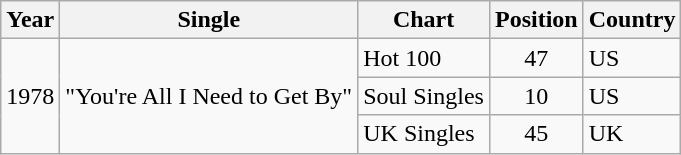<table class="wikitable" border="1">
<tr>
<th>Year</th>
<th>Single</th>
<th>Chart</th>
<th>Position</th>
<th>Country</th>
</tr>
<tr>
<td rowspan="3">1978</td>
<td rowspan="3">"You're All I Need to Get By"</td>
<td>Hot 100</td>
<td align="center">47</td>
<td>US</td>
</tr>
<tr>
<td>Soul Singles</td>
<td align="center">10</td>
<td>US</td>
</tr>
<tr>
<td>UK Singles</td>
<td align="center">45</td>
<td>UK</td>
</tr>
</table>
